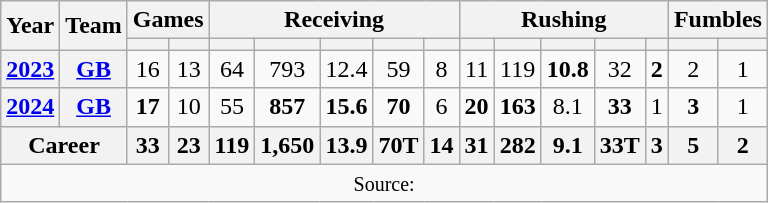<table class=wikitable style="text-align:center;">
<tr>
<th rowspan="2">Year</th>
<th rowspan="2">Team</th>
<th colspan="2">Games</th>
<th colspan="5">Receiving</th>
<th colspan="5">Rushing</th>
<th colspan="2">Fumbles</th>
</tr>
<tr>
<th></th>
<th></th>
<th></th>
<th></th>
<th></th>
<th></th>
<th></th>
<th></th>
<th></th>
<th></th>
<th></th>
<th></th>
<th></th>
<th></th>
</tr>
<tr>
<th><a href='#'>2023</a></th>
<th><a href='#'>GB</a></th>
<td>16</td>
<td>13</td>
<td>64</td>
<td>793</td>
<td>12.4</td>
<td>59</td>
<td>8</td>
<td>11</td>
<td>119</td>
<td><strong>10.8</strong></td>
<td>32</td>
<td><strong>2</strong></td>
<td>2</td>
<td>1</td>
</tr>
<tr>
<th><a href='#'>2024</a></th>
<th><a href='#'>GB</a></th>
<td><strong>17</strong></td>
<td>10</td>
<td>55</td>
<td><strong>857</strong></td>
<td><strong>15.6</strong></td>
<td><strong>70</strong></td>
<td>6</td>
<td><strong>20</strong></td>
<td><strong>163</strong></td>
<td>8.1</td>
<td><strong>33</strong></td>
<td>1</td>
<td><strong>3</strong></td>
<td>1</td>
</tr>
<tr>
<th colspan="2">Career</th>
<th>33</th>
<th>23</th>
<th>119</th>
<th>1,650</th>
<th>13.9</th>
<th>70T</th>
<th>14</th>
<th>31</th>
<th>282</th>
<th>9.1</th>
<th>33T</th>
<th>3</th>
<th>5</th>
<th>2</th>
</tr>
<tr>
<td colspan="16"><small>Source: </small></td>
</tr>
</table>
